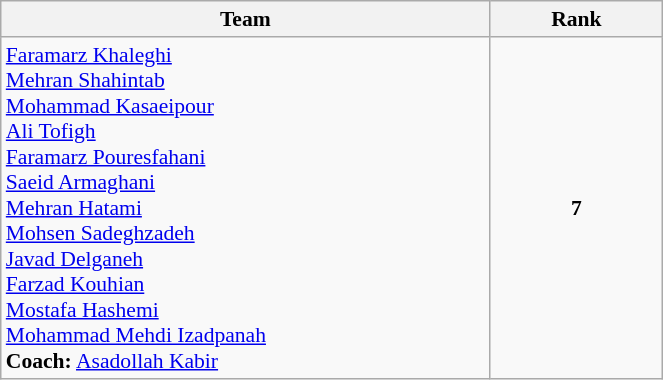<table class="wikitable" width="35%" style="text-align:left; font-size:90%">
<tr>
<th width="13%">Team</th>
<th width="4%">Rank</th>
</tr>
<tr>
<td><a href='#'>Faramarz Khaleghi</a><br><a href='#'>Mehran Shahintab</a><br><a href='#'>Mohammad Kasaeipour</a><br><a href='#'>Ali Tofigh</a><br><a href='#'>Faramarz Pouresfahani</a><br><a href='#'>Saeid Armaghani</a><br><a href='#'>Mehran Hatami</a><br><a href='#'>Mohsen Sadeghzadeh</a><br><a href='#'>Javad Delganeh</a><br><a href='#'>Farzad Kouhian</a><br><a href='#'>Mostafa Hashemi</a><br><a href='#'>Mohammad Mehdi Izadpanah</a><br><strong>Coach:</strong> <a href='#'>Asadollah Kabir</a></td>
<td align=center><strong>7</strong></td>
</tr>
</table>
